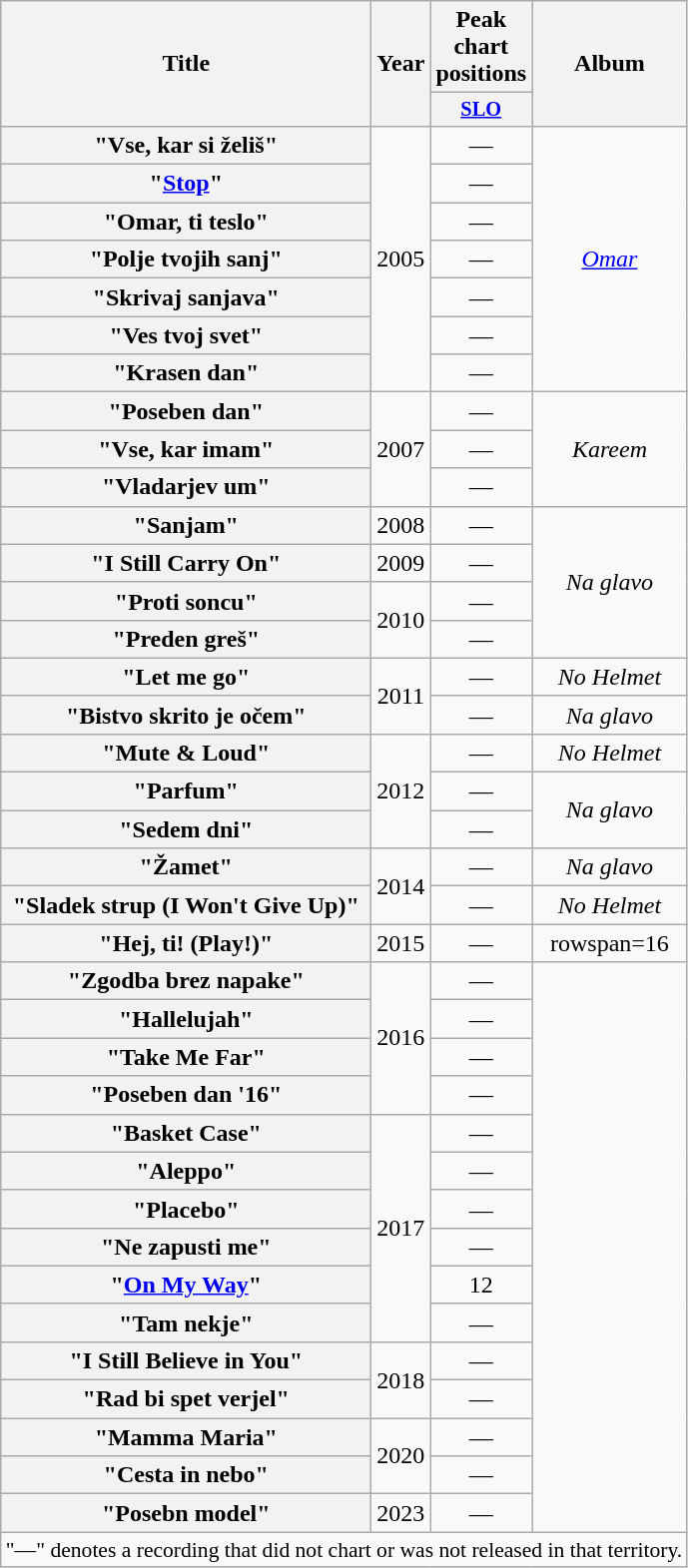<table class="wikitable plainrowheaders" style="text-align:center;">
<tr>
<th scope="col" rowspan="2" style="width:15em;">Title</th>
<th scope="col" rowspan="2" style="width:1em;">Year</th>
<th scope="col" colspan="1">Peak chart positions</th>
<th scope="col" rowspan="2">Album</th>
</tr>
<tr>
<th scope="col" style="width:3em;font-size:85%;"><a href='#'>SLO</a></th>
</tr>
<tr>
<th scope="row">"Vse, kar si želiš"</th>
<td rowspan=7>2005</td>
<td>—</td>
<td rowspan=7><em><a href='#'>Omar</a></em></td>
</tr>
<tr>
<th scope="row">"<a href='#'>Stop</a>"</th>
<td>—</td>
</tr>
<tr>
<th scope="row">"Omar, ti teslo"</th>
<td>—</td>
</tr>
<tr>
<th scope="row">"Polje tvojih sanj"</th>
<td>—</td>
</tr>
<tr>
<th scope="row">"Skrivaj sanjava"</th>
<td>—</td>
</tr>
<tr>
<th scope="row">"Ves tvoj svet"</th>
<td>—</td>
</tr>
<tr>
<th scope="row">"Krasen dan"</th>
<td>—</td>
</tr>
<tr>
<th scope="row">"Poseben dan"</th>
<td rowspan=3>2007</td>
<td>—</td>
<td rowspan=3><em>Kareem</em></td>
</tr>
<tr>
<th scope="row">"Vse, kar imam"</th>
<td>—</td>
</tr>
<tr>
<th scope="row">"Vladarjev um"</th>
<td>—</td>
</tr>
<tr>
<th scope="row">"Sanjam"</th>
<td>2008</td>
<td>—</td>
<td rowspan=4><em>Na glavo</em></td>
</tr>
<tr>
<th scope="row">"I Still Carry On"</th>
<td>2009</td>
<td>—</td>
</tr>
<tr>
<th scope="row">"Proti soncu"</th>
<td rowspan=2>2010</td>
<td>—</td>
</tr>
<tr>
<th scope="row">"Preden greš"</th>
<td>—</td>
</tr>
<tr>
<th scope="row">"Let me go"</th>
<td rowspan=2>2011</td>
<td>—</td>
<td><em>No Helmet</em></td>
</tr>
<tr>
<th scope="row">"Bistvo skrito je očem"</th>
<td>—</td>
<td><em>Na glavo</em></td>
</tr>
<tr>
<th scope="row">"Mute & Loud"</th>
<td rowspan=3>2012</td>
<td>—</td>
<td><em>No Helmet</em></td>
</tr>
<tr>
<th scope="row">"Parfum"</th>
<td>—</td>
<td rowspan=2><em>Na glavo</em></td>
</tr>
<tr>
<th scope="row">"Sedem dni"</th>
<td>—</td>
</tr>
<tr>
<th scope="row">"Žamet"</th>
<td rowspan=2>2014</td>
<td>—</td>
<td><em>Na glavo</em></td>
</tr>
<tr>
<th scope="row">"Sladek strup (I Won't Give Up)"</th>
<td>—</td>
<td><em>No Helmet</em></td>
</tr>
<tr>
<th scope="row">"Hej, ti! (Play!)"</th>
<td>2015</td>
<td>—</td>
<td>rowspan=16 </td>
</tr>
<tr>
<th scope="row">"Zgodba brez napake"</th>
<td rowspan="4">2016</td>
<td>—</td>
</tr>
<tr>
<th scope="row">"Hallelujah"</th>
<td>—</td>
</tr>
<tr>
<th scope="row">"Take Me Far"</th>
<td>—</td>
</tr>
<tr>
<th scope="row">"Poseben dan '16"</th>
<td>—</td>
</tr>
<tr>
<th scope="row">"Basket Case"</th>
<td rowspan="6">2017</td>
<td>—</td>
</tr>
<tr>
<th scope="row">"Aleppo"</th>
<td>—</td>
</tr>
<tr>
<th scope="row">"Placebo"</th>
<td>—</td>
</tr>
<tr>
<th scope="row">"Ne zapusti me"</th>
<td>—</td>
</tr>
<tr>
<th scope="row">"<a href='#'>On My Way</a>"</th>
<td>12</td>
</tr>
<tr>
<th scope="row">"Tam nekje"</th>
<td>—</td>
</tr>
<tr>
<th scope="row">"I Still Believe in You"</th>
<td rowspan="2">2018</td>
<td>—</td>
</tr>
<tr>
<th scope="row">"Rad bi spet verjel"</th>
<td>—</td>
</tr>
<tr>
<th scope="row">"Mamma Maria"</th>
<td rowspan="2">2020</td>
<td>—</td>
</tr>
<tr>
<th scope="row">"Cesta in nebo"</th>
<td>—</td>
</tr>
<tr>
<th scope="row">"Posebn model"</th>
<td>2023</td>
<td>—</td>
</tr>
<tr>
<td colspan="14" style="font-size:90%">"—" denotes a recording that did not chart or was not released in that territory.</td>
</tr>
</table>
